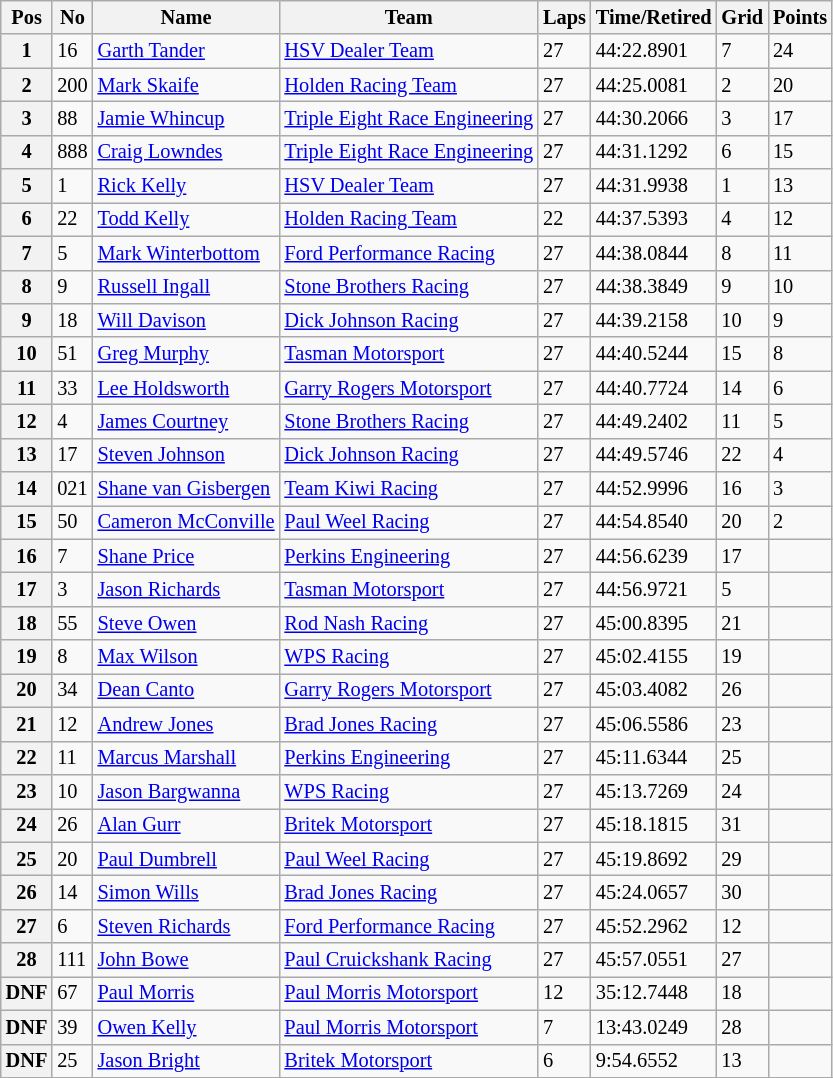<table class="wikitable" style="font-size: 85%;">
<tr>
<th>Pos</th>
<th>No</th>
<th>Name</th>
<th>Team</th>
<th>Laps</th>
<th>Time/Retired</th>
<th>Grid</th>
<th>Points</th>
</tr>
<tr>
<th>1</th>
<td>16</td>
<td> <a href='#'>Garth Tander</a></td>
<td><a href='#'>HSV Dealer Team</a></td>
<td>27</td>
<td>44:22.8901</td>
<td>7</td>
<td>24</td>
</tr>
<tr>
<th>2</th>
<td>200</td>
<td> <a href='#'>Mark Skaife</a></td>
<td><a href='#'>Holden Racing Team</a></td>
<td>27</td>
<td>44:25.0081</td>
<td>2</td>
<td>20</td>
</tr>
<tr>
<th>3</th>
<td>88</td>
<td> <a href='#'>Jamie Whincup</a></td>
<td><a href='#'>Triple Eight Race Engineering</a></td>
<td>27</td>
<td>44:30.2066</td>
<td>3</td>
<td>17</td>
</tr>
<tr>
<th>4</th>
<td>888</td>
<td> <a href='#'>Craig Lowndes</a></td>
<td><a href='#'>Triple Eight Race Engineering</a></td>
<td>27</td>
<td>44:31.1292</td>
<td>6</td>
<td>15</td>
</tr>
<tr>
<th>5</th>
<td>1</td>
<td> <a href='#'>Rick Kelly</a></td>
<td><a href='#'>HSV Dealer Team</a></td>
<td>27</td>
<td>44:31.9938</td>
<td>1</td>
<td>13</td>
</tr>
<tr>
<th>6</th>
<td>22</td>
<td> <a href='#'>Todd Kelly</a></td>
<td><a href='#'>Holden Racing Team</a></td>
<td>22</td>
<td>44:37.5393</td>
<td>4</td>
<td>12</td>
</tr>
<tr>
<th>7</th>
<td>5</td>
<td> <a href='#'>Mark Winterbottom</a></td>
<td><a href='#'>Ford Performance Racing</a></td>
<td>27</td>
<td>44:38.0844</td>
<td>8</td>
<td>11</td>
</tr>
<tr>
<th>8</th>
<td>9</td>
<td> <a href='#'>Russell Ingall</a></td>
<td><a href='#'>Stone Brothers Racing</a></td>
<td>27</td>
<td>44:38.3849</td>
<td>9</td>
<td>10</td>
</tr>
<tr>
<th>9</th>
<td>18</td>
<td> <a href='#'>Will Davison</a></td>
<td><a href='#'>Dick Johnson Racing</a></td>
<td>27</td>
<td>44:39.2158</td>
<td>10</td>
<td>9</td>
</tr>
<tr>
<th>10</th>
<td>51</td>
<td> <a href='#'>Greg Murphy</a></td>
<td><a href='#'>Tasman Motorsport</a></td>
<td>27</td>
<td>44:40.5244</td>
<td>15</td>
<td>8</td>
</tr>
<tr>
<th>11</th>
<td>33</td>
<td> <a href='#'>Lee Holdsworth</a></td>
<td><a href='#'>Garry Rogers Motorsport</a></td>
<td>27</td>
<td>44:40.7724</td>
<td>14</td>
<td>6</td>
</tr>
<tr>
<th>12</th>
<td>4</td>
<td> <a href='#'>James Courtney</a></td>
<td><a href='#'>Stone Brothers Racing</a></td>
<td>27</td>
<td>44:49.2402</td>
<td>11</td>
<td>5</td>
</tr>
<tr>
<th>13</th>
<td>17</td>
<td> <a href='#'>Steven Johnson</a></td>
<td><a href='#'>Dick Johnson Racing</a></td>
<td>27</td>
<td>44:49.5746</td>
<td>22</td>
<td>4</td>
</tr>
<tr>
<th>14</th>
<td>021</td>
<td> <a href='#'>Shane van Gisbergen</a></td>
<td><a href='#'>Team Kiwi Racing</a></td>
<td>27</td>
<td>44:52.9996</td>
<td>16</td>
<td>3</td>
</tr>
<tr>
<th>15</th>
<td>50</td>
<td> <a href='#'>Cameron McConville</a></td>
<td><a href='#'>Paul Weel Racing</a></td>
<td>27</td>
<td>44:54.8540</td>
<td>20</td>
<td>2</td>
</tr>
<tr>
<th>16</th>
<td>7</td>
<td> <a href='#'>Shane Price</a></td>
<td><a href='#'>Perkins Engineering</a></td>
<td>27</td>
<td>44:56.6239</td>
<td>17</td>
<td></td>
</tr>
<tr>
<th>17</th>
<td>3</td>
<td> <a href='#'>Jason Richards</a></td>
<td><a href='#'>Tasman Motorsport</a></td>
<td>27</td>
<td>44:56.9721</td>
<td>5</td>
<td></td>
</tr>
<tr>
<th>18</th>
<td>55</td>
<td> <a href='#'>Steve Owen</a></td>
<td><a href='#'>Rod Nash Racing</a></td>
<td>27</td>
<td>45:00.8395</td>
<td>21</td>
<td></td>
</tr>
<tr>
<th>19</th>
<td>8</td>
<td> <a href='#'>Max Wilson</a></td>
<td><a href='#'>WPS Racing</a></td>
<td>27</td>
<td>45:02.4155</td>
<td>19</td>
<td></td>
</tr>
<tr>
<th>20</th>
<td>34</td>
<td> <a href='#'>Dean Canto</a></td>
<td><a href='#'>Garry Rogers Motorsport</a></td>
<td>27</td>
<td>45:03.4082</td>
<td>26</td>
<td></td>
</tr>
<tr>
<th>21</th>
<td>12</td>
<td> <a href='#'>Andrew Jones</a></td>
<td><a href='#'>Brad Jones Racing</a></td>
<td>27</td>
<td>45:06.5586</td>
<td>23</td>
<td></td>
</tr>
<tr>
<th>22</th>
<td>11</td>
<td> <a href='#'>Marcus Marshall</a></td>
<td><a href='#'>Perkins Engineering</a></td>
<td>27</td>
<td>45:11.6344</td>
<td>25</td>
<td></td>
</tr>
<tr>
<th>23</th>
<td>10</td>
<td> <a href='#'>Jason Bargwanna</a></td>
<td><a href='#'>WPS Racing</a></td>
<td>27</td>
<td>45:13.7269</td>
<td>24</td>
<td></td>
</tr>
<tr>
<th>24</th>
<td>26</td>
<td> <a href='#'>Alan Gurr</a></td>
<td><a href='#'>Britek Motorsport</a></td>
<td>27</td>
<td>45:18.1815</td>
<td>31</td>
<td></td>
</tr>
<tr>
<th>25</th>
<td>20</td>
<td> <a href='#'>Paul Dumbrell</a></td>
<td><a href='#'>Paul Weel Racing</a></td>
<td>27</td>
<td>45:19.8692</td>
<td>29</td>
<td></td>
</tr>
<tr>
<th>26</th>
<td>14</td>
<td> <a href='#'>Simon Wills</a></td>
<td><a href='#'>Brad Jones Racing</a></td>
<td>27</td>
<td>45:24.0657</td>
<td>30</td>
<td></td>
</tr>
<tr>
<th>27</th>
<td>6</td>
<td> <a href='#'>Steven Richards</a></td>
<td><a href='#'>Ford Performance Racing</a></td>
<td>27</td>
<td>45:52.2962</td>
<td>12</td>
<td></td>
</tr>
<tr>
<th>28</th>
<td>111</td>
<td> <a href='#'>John Bowe</a></td>
<td><a href='#'>Paul Cruickshank Racing</a></td>
<td>27</td>
<td>45:57.0551</td>
<td>27</td>
<td></td>
</tr>
<tr>
<th>DNF</th>
<td>67</td>
<td> <a href='#'>Paul Morris</a></td>
<td><a href='#'>Paul Morris Motorsport</a></td>
<td>12</td>
<td>35:12.7448</td>
<td>18</td>
<td></td>
</tr>
<tr>
<th>DNF</th>
<td>39</td>
<td> <a href='#'>Owen Kelly</a></td>
<td><a href='#'>Paul Morris Motorsport</a></td>
<td>7</td>
<td>13:43.0249</td>
<td>28</td>
<td></td>
</tr>
<tr>
<th>DNF</th>
<td>25</td>
<td> <a href='#'>Jason Bright</a></td>
<td><a href='#'>Britek Motorsport</a></td>
<td>6</td>
<td>9:54.6552</td>
<td>13</td>
<td></td>
</tr>
<tr>
</tr>
</table>
